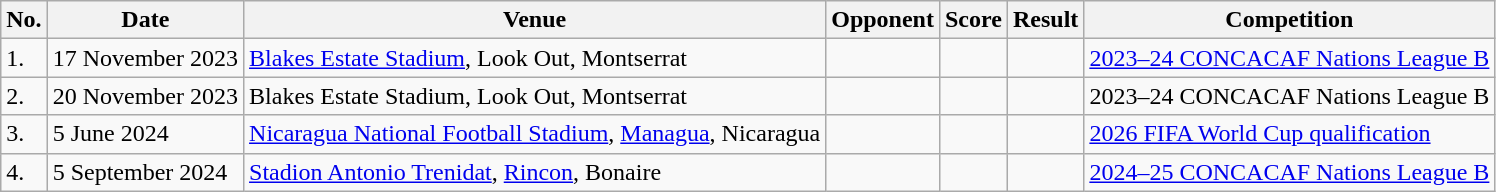<table class="wikitable" style="font-size:100%;">
<tr>
<th>No.</th>
<th>Date</th>
<th>Venue</th>
<th>Opponent</th>
<th>Score</th>
<th>Result</th>
<th>Competition</th>
</tr>
<tr>
<td>1.</td>
<td>17 November 2023</td>
<td><a href='#'>Blakes Estate Stadium</a>, Look Out, Montserrat</td>
<td></td>
<td></td>
<td></td>
<td><a href='#'>2023–24 CONCACAF Nations League B</a></td>
</tr>
<tr>
<td>2.</td>
<td>20 November 2023</td>
<td>Blakes Estate Stadium, Look Out, Montserrat</td>
<td></td>
<td></td>
<td></td>
<td>2023–24 CONCACAF Nations League B</td>
</tr>
<tr>
<td>3.</td>
<td>5 June 2024</td>
<td><a href='#'>Nicaragua National Football Stadium</a>, <a href='#'>Managua</a>, Nicaragua</td>
<td></td>
<td></td>
<td></td>
<td><a href='#'>2026 FIFA World Cup qualification</a></td>
</tr>
<tr>
<td>4.</td>
<td>5 September 2024</td>
<td><a href='#'>Stadion Antonio Trenidat</a>, <a href='#'>Rincon</a>, Bonaire</td>
<td></td>
<td></td>
<td></td>
<td><a href='#'>2024–25 CONCACAF Nations League B</a></td>
</tr>
</table>
